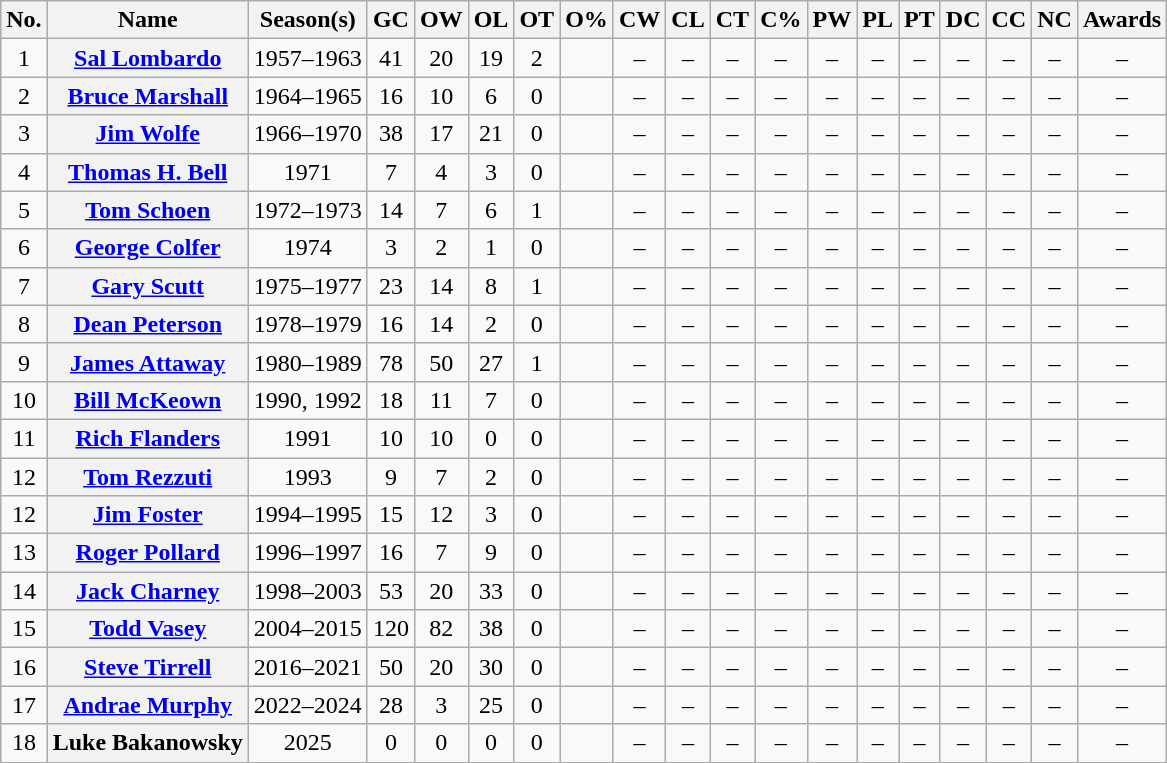<table class="wikitable sortable plainrowheaders" style="text-align:center">
<tr>
<th scope="col" class="unsortable">No.</th>
<th scope="col">Name</th>
<th scope="col">Season(s)</th>
<th scope="col">GC</th>
<th scope="col">OW</th>
<th scope="col">OL</th>
<th scope="col">OT</th>
<th scope="col">O%</th>
<th scope="col">CW</th>
<th scope="col">CL</th>
<th scope="col">CT</th>
<th scope="col">C%</th>
<th scope="col">PW</th>
<th scope="col">PL</th>
<th scope="col">PT</th>
<th scope="col">DC</th>
<th scope="col">CC</th>
<th scope="col">NC</th>
<th scope="col" class="unsortable">Awards</th>
</tr>
<tr>
<td>1</td>
<th scope="row"><a href='#'>Sal Lombardo</a></th>
<td>1957–1963</td>
<td>41</td>
<td>20</td>
<td>19</td>
<td>2</td>
<td></td>
<td>–</td>
<td>–</td>
<td>–</td>
<td>–</td>
<td>–</td>
<td>–</td>
<td>–</td>
<td>–</td>
<td>–</td>
<td>–</td>
<td>–</td>
</tr>
<tr>
<td>2</td>
<th scope="row"><a href='#'>Bruce Marshall</a></th>
<td>1964–1965</td>
<td>16</td>
<td>10</td>
<td>6</td>
<td>0</td>
<td></td>
<td>–</td>
<td>–</td>
<td>–</td>
<td>–</td>
<td>–</td>
<td>–</td>
<td>–</td>
<td>–</td>
<td>–</td>
<td>–</td>
<td>–</td>
</tr>
<tr>
<td>3</td>
<th scope="row"><a href='#'>Jim Wolfe</a></th>
<td>1966–1970</td>
<td>38</td>
<td>17</td>
<td>21</td>
<td>0</td>
<td></td>
<td>–</td>
<td>–</td>
<td>–</td>
<td>–</td>
<td>–</td>
<td>–</td>
<td>–</td>
<td>–</td>
<td>–</td>
<td>–</td>
<td>–</td>
</tr>
<tr>
<td>4</td>
<th scope="row"><a href='#'>Thomas H. Bell</a></th>
<td>1971</td>
<td>7</td>
<td>4</td>
<td>3</td>
<td>0</td>
<td></td>
<td>–</td>
<td>–</td>
<td>–</td>
<td>–</td>
<td>–</td>
<td>–</td>
<td>–</td>
<td>–</td>
<td>–</td>
<td>–</td>
<td>–</td>
</tr>
<tr>
<td>5</td>
<th scope="row"><a href='#'>Tom Schoen</a></th>
<td>1972–1973</td>
<td>14</td>
<td>7</td>
<td>6</td>
<td>1</td>
<td></td>
<td>–</td>
<td>–</td>
<td>–</td>
<td>–</td>
<td>–</td>
<td>–</td>
<td>–</td>
<td>–</td>
<td>–</td>
<td>–</td>
<td>–</td>
</tr>
<tr>
<td>6</td>
<th scope="row"><a href='#'>George Colfer</a></th>
<td>1974</td>
<td>3</td>
<td>2</td>
<td>1</td>
<td>0</td>
<td></td>
<td>–</td>
<td>–</td>
<td>–</td>
<td>–</td>
<td>–</td>
<td>–</td>
<td>–</td>
<td>–</td>
<td>–</td>
<td>–</td>
<td>–</td>
</tr>
<tr>
<td>7</td>
<th scope="row"><a href='#'>Gary Scutt</a></th>
<td>1975–1977</td>
<td>23</td>
<td>14</td>
<td>8</td>
<td>1</td>
<td></td>
<td>–</td>
<td>–</td>
<td>–</td>
<td>–</td>
<td>–</td>
<td>–</td>
<td>–</td>
<td>–</td>
<td>–</td>
<td>–</td>
<td>–</td>
</tr>
<tr>
<td>8</td>
<th scope="row"><a href='#'>Dean Peterson</a></th>
<td>1978–1979</td>
<td>16</td>
<td>14</td>
<td>2</td>
<td>0</td>
<td></td>
<td>–</td>
<td>–</td>
<td>–</td>
<td>–</td>
<td>–</td>
<td>–</td>
<td>–</td>
<td>–</td>
<td>–</td>
<td>–</td>
<td>–</td>
</tr>
<tr>
<td>9</td>
<th scope="row"><a href='#'>James Attaway</a></th>
<td>1980–1989</td>
<td>78</td>
<td>50</td>
<td>27</td>
<td>1</td>
<td></td>
<td>–</td>
<td>–</td>
<td>–</td>
<td>–</td>
<td>–</td>
<td>–</td>
<td>–</td>
<td>–</td>
<td>–</td>
<td>–</td>
<td>–</td>
</tr>
<tr>
<td>10</td>
<th scope="row"><a href='#'>Bill McKeown</a></th>
<td>1990, 1992</td>
<td>18</td>
<td>11</td>
<td>7</td>
<td>0</td>
<td></td>
<td>–</td>
<td>–</td>
<td>–</td>
<td>–</td>
<td>–</td>
<td>–</td>
<td>–</td>
<td>–</td>
<td>–</td>
<td>–</td>
<td>–</td>
</tr>
<tr>
<td>11</td>
<th scope="row"><a href='#'>Rich Flanders</a></th>
<td>1991</td>
<td>10</td>
<td>10</td>
<td>0</td>
<td>0</td>
<td></td>
<td>–</td>
<td>–</td>
<td>–</td>
<td>–</td>
<td>–</td>
<td>–</td>
<td>–</td>
<td>–</td>
<td>–</td>
<td>–</td>
<td>–</td>
</tr>
<tr>
<td>12</td>
<th scope="row"><a href='#'>Tom Rezzuti</a></th>
<td>1993</td>
<td>9</td>
<td>7</td>
<td>2</td>
<td>0</td>
<td></td>
<td>–</td>
<td>–</td>
<td>–</td>
<td>–</td>
<td>–</td>
<td>–</td>
<td>–</td>
<td>–</td>
<td>–</td>
<td>–</td>
<td>–</td>
</tr>
<tr>
<td>12</td>
<th scope="row"><a href='#'>Jim Foster</a></th>
<td>1994–1995</td>
<td>15</td>
<td>12</td>
<td>3</td>
<td>0</td>
<td></td>
<td>–</td>
<td>–</td>
<td>–</td>
<td>–</td>
<td>–</td>
<td>–</td>
<td>–</td>
<td>–</td>
<td>–</td>
<td>–</td>
<td>–</td>
</tr>
<tr>
<td>13</td>
<th scope="row"><a href='#'>Roger Pollard</a></th>
<td>1996–1997</td>
<td>16</td>
<td>7</td>
<td>9</td>
<td>0</td>
<td></td>
<td>–</td>
<td>–</td>
<td>–</td>
<td>–</td>
<td>–</td>
<td>–</td>
<td>–</td>
<td>–</td>
<td>–</td>
<td>–</td>
<td>–</td>
</tr>
<tr>
<td>14</td>
<th scope="row"><a href='#'>Jack Charney</a></th>
<td>1998–2003</td>
<td>53</td>
<td>20</td>
<td>33</td>
<td>0</td>
<td></td>
<td>–</td>
<td>–</td>
<td>–</td>
<td>–</td>
<td>–</td>
<td>–</td>
<td>–</td>
<td>–</td>
<td>–</td>
<td>–</td>
<td>–</td>
</tr>
<tr>
<td>15</td>
<th scope="row"><a href='#'>Todd Vasey</a></th>
<td>2004–2015</td>
<td>120</td>
<td>82</td>
<td>38</td>
<td>0</td>
<td></td>
<td>–</td>
<td>–</td>
<td>–</td>
<td>–</td>
<td>–</td>
<td>–</td>
<td>–</td>
<td>–</td>
<td>–</td>
<td>–</td>
<td>–</td>
</tr>
<tr>
<td>16</td>
<th scope="row"><a href='#'>Steve Tirrell</a></th>
<td>2016–2021</td>
<td>50</td>
<td>20</td>
<td>30</td>
<td>0</td>
<td></td>
<td>–</td>
<td>–</td>
<td>–</td>
<td>–</td>
<td>–</td>
<td>–</td>
<td>–</td>
<td>–</td>
<td>–</td>
<td>–</td>
<td>–</td>
</tr>
<tr>
<td>17</td>
<th scope="row"><a href='#'>Andrae Murphy</a></th>
<td>2022–2024</td>
<td>28</td>
<td>3</td>
<td>25</td>
<td>0</td>
<td></td>
<td>–</td>
<td>–</td>
<td>–</td>
<td>–</td>
<td>–</td>
<td>–</td>
<td>–</td>
<td>–</td>
<td>–</td>
<td>–</td>
<td>–</td>
</tr>
<tr>
<td>18</td>
<th scope="row">Luke Bakanowsky</th>
<td>2025</td>
<td>0</td>
<td>0</td>
<td>0</td>
<td>0</td>
<td></td>
<td>–</td>
<td>–</td>
<td>–</td>
<td>–</td>
<td>–</td>
<td>–</td>
<td>–</td>
<td>–</td>
<td>–</td>
<td>–</td>
<td>–</td>
</tr>
</table>
